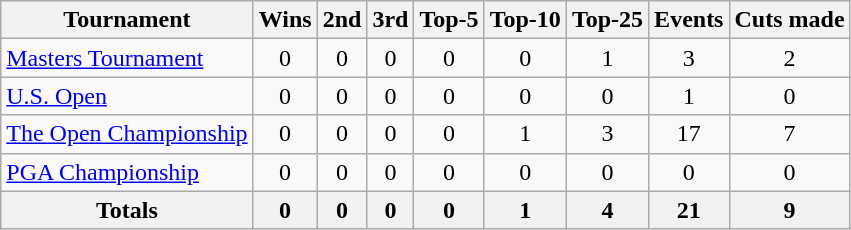<table class=wikitable style=text-align:center>
<tr>
<th>Tournament</th>
<th>Wins</th>
<th>2nd</th>
<th>3rd</th>
<th>Top-5</th>
<th>Top-10</th>
<th>Top-25</th>
<th>Events</th>
<th>Cuts made</th>
</tr>
<tr>
<td align=left><a href='#'>Masters Tournament</a></td>
<td>0</td>
<td>0</td>
<td>0</td>
<td>0</td>
<td>0</td>
<td>1</td>
<td>3</td>
<td>2</td>
</tr>
<tr>
<td align=left><a href='#'>U.S. Open</a></td>
<td>0</td>
<td>0</td>
<td>0</td>
<td>0</td>
<td>0</td>
<td>0</td>
<td>1</td>
<td>0</td>
</tr>
<tr>
<td align=left><a href='#'>The Open Championship</a></td>
<td>0</td>
<td>0</td>
<td>0</td>
<td>0</td>
<td>1</td>
<td>3</td>
<td>17</td>
<td>7</td>
</tr>
<tr>
<td align=left><a href='#'>PGA Championship</a></td>
<td>0</td>
<td>0</td>
<td>0</td>
<td>0</td>
<td>0</td>
<td>0</td>
<td>0</td>
<td>0</td>
</tr>
<tr>
<th>Totals</th>
<th>0</th>
<th>0</th>
<th>0</th>
<th>0</th>
<th>1</th>
<th>4</th>
<th>21</th>
<th>9</th>
</tr>
</table>
